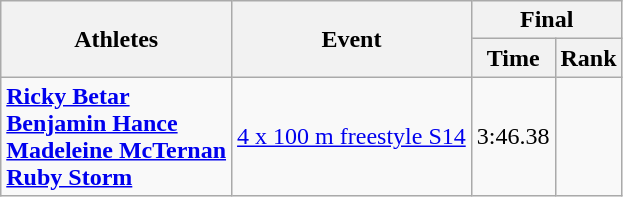<table class=wikitable>
<tr>
<th rowspan="2">Athletes</th>
<th rowspan="2">Event</th>
<th colspan="2">Final</th>
</tr>
<tr>
<th>Time</th>
<th>Rank</th>
</tr>
<tr>
<td align=left><strong><a href='#'>Ricky Betar</a><br><a href='#'>Benjamin Hance</a><br><a href='#'>Madeleine McTernan</a><br><a href='#'>Ruby Storm</a></strong></td>
<td align=left><a href='#'>4 x 100 m freestyle S14</a></td>
<td align=center>3:46.38</td>
<td align=center></td>
</tr>
</table>
